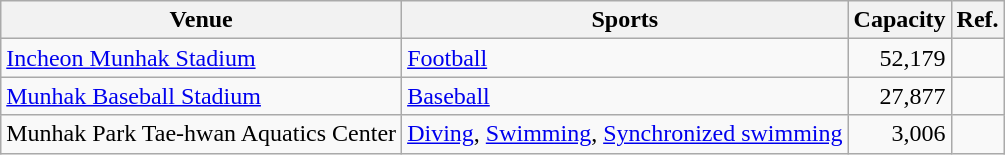<table class=wikitable>
<tr>
<th>Venue</th>
<th>Sports</th>
<th>Capacity</th>
<th>Ref.</th>
</tr>
<tr>
<td><a href='#'>Incheon Munhak Stadium</a></td>
<td><a href='#'>Football</a></td>
<td align=right>52,179</td>
<td></td>
</tr>
<tr>
<td><a href='#'>Munhak Baseball Stadium</a></td>
<td><a href='#'>Baseball</a></td>
<td align=right>27,877</td>
<td></td>
</tr>
<tr>
<td>Munhak Park Tae-hwan Aquatics Center</td>
<td><a href='#'>Diving</a>, <a href='#'>Swimming</a>, <a href='#'>Synchronized swimming</a></td>
<td align=right>3,006</td>
<td></td>
</tr>
</table>
